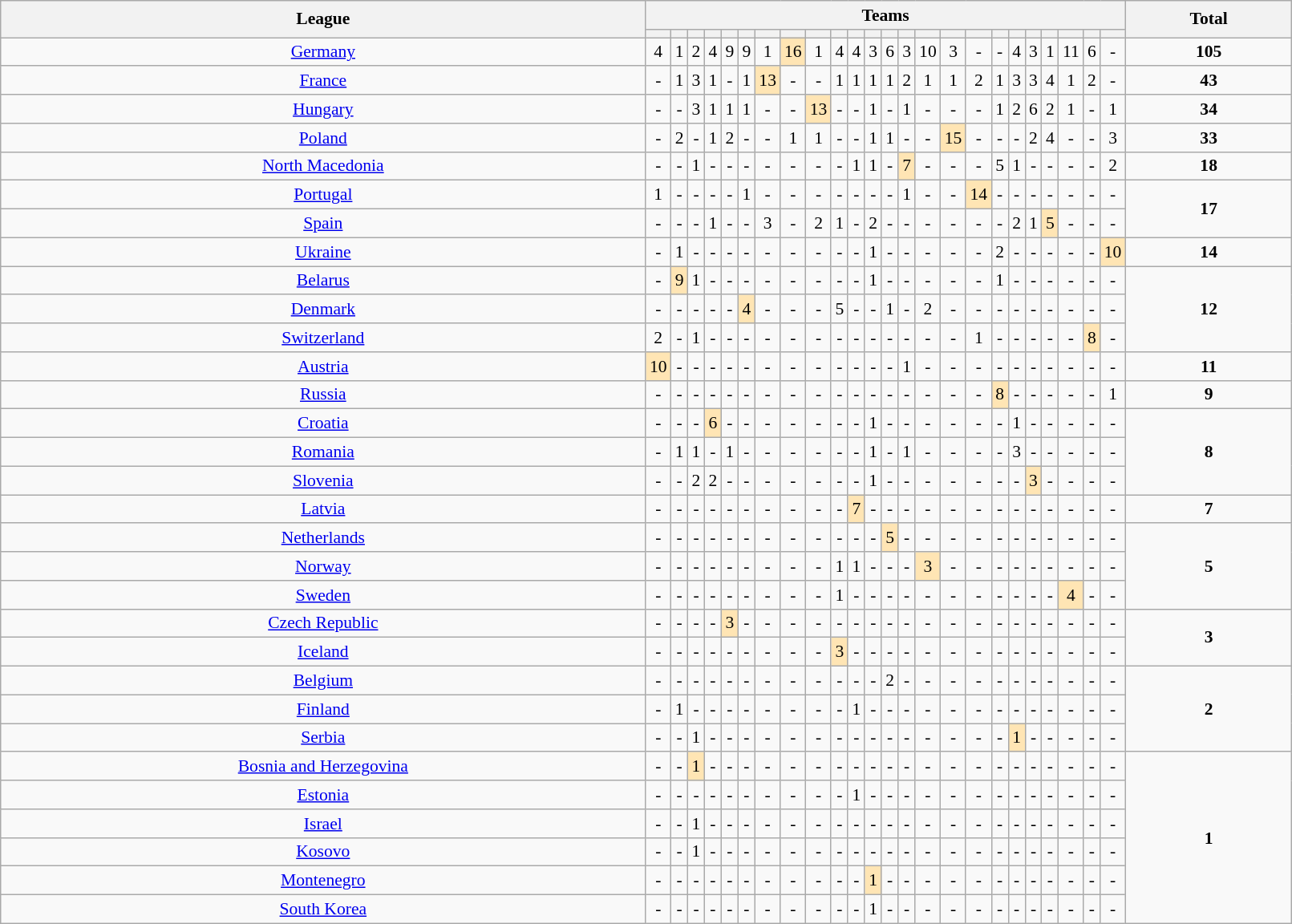<table class="wikitable" style="text-align: center; width: 85%; font-size:90%;">
<tr>
<th rowspan=2>League</th>
<th colspan=24>Teams</th>
<th rowspan=2>Total</th>
</tr>
<tr>
<th width="3,25%"></th>
<th width="3,25%"></th>
<th width="3,25%"></th>
<th width="3,25%"></th>
<th width="3,25%"></th>
<th width="3,25%"></th>
<th width="3,25%"></th>
<th width="3,25%"></th>
<th width="3,25%"></th>
<th width="3,25%"></th>
<th width="3,25%"></th>
<th width="3,25%"></th>
<th width="3,25%"></th>
<th width="3,25%"></th>
<th width="3,25%"></th>
<th width="3,25%"></th>
<th width="3,25%"></th>
<th width="3,25%"></th>
<th width="3,25%"></th>
<th width="3,25%"></th>
<th width="3,25%"></th>
<th width="3,25%"></th>
<th width="3,25%"></th>
<th width="3,25%"></th>
</tr>
<tr>
<td><a href='#'>Germany</a></td>
<td>4</td>
<td>1</td>
<td>2</td>
<td>4</td>
<td>9</td>
<td>9</td>
<td>1</td>
<td bgcolor=#FFE5B4>16</td>
<td>1</td>
<td>4</td>
<td>4</td>
<td>3</td>
<td>6</td>
<td>3</td>
<td>10</td>
<td>3</td>
<td>-</td>
<td>-</td>
<td>4</td>
<td>3</td>
<td>1</td>
<td>11</td>
<td>6</td>
<td>-</td>
<td><strong>105</strong></td>
</tr>
<tr>
<td><a href='#'>France</a></td>
<td>-</td>
<td>1</td>
<td>3</td>
<td>1</td>
<td>-</td>
<td>1</td>
<td bgcolor=#FFE5B4>13</td>
<td>-</td>
<td>-</td>
<td>1</td>
<td>1</td>
<td>1</td>
<td>1</td>
<td>2</td>
<td>1</td>
<td>1</td>
<td>2</td>
<td>1</td>
<td>3</td>
<td>3</td>
<td>4</td>
<td>1</td>
<td>2</td>
<td>-</td>
<td><strong>43</strong></td>
</tr>
<tr>
<td><a href='#'>Hungary</a></td>
<td>-</td>
<td>-</td>
<td>3</td>
<td>1</td>
<td>1</td>
<td>1</td>
<td>-</td>
<td>-</td>
<td bgcolor=#FFE5B4>13</td>
<td>-</td>
<td>-</td>
<td>1</td>
<td>-</td>
<td>1</td>
<td>-</td>
<td>-</td>
<td>-</td>
<td>1</td>
<td>2</td>
<td>6</td>
<td>2</td>
<td>1</td>
<td>-</td>
<td>1</td>
<td><strong>34</strong></td>
</tr>
<tr>
<td><a href='#'>Poland</a></td>
<td>-</td>
<td>2</td>
<td>-</td>
<td>1</td>
<td>2</td>
<td>-</td>
<td>-</td>
<td>1</td>
<td>1</td>
<td>-</td>
<td>-</td>
<td>1</td>
<td>1</td>
<td>-</td>
<td>-</td>
<td bgcolor=#FFE5B4>15</td>
<td>-</td>
<td>-</td>
<td>-</td>
<td>2</td>
<td>4</td>
<td>-</td>
<td>-</td>
<td>3</td>
<td><strong>33</strong></td>
</tr>
<tr>
<td><a href='#'>North Macedonia</a></td>
<td>-</td>
<td>-</td>
<td>1</td>
<td>-</td>
<td>-</td>
<td>-</td>
<td>-</td>
<td>-</td>
<td>-</td>
<td>-</td>
<td>1</td>
<td>1</td>
<td>-</td>
<td bgcolor=#FFE5B4>7</td>
<td>-</td>
<td>-</td>
<td>-</td>
<td>5</td>
<td>1</td>
<td>-</td>
<td>-</td>
<td>-</td>
<td>-</td>
<td>2</td>
<td><strong>18</strong></td>
</tr>
<tr>
<td><a href='#'>Portugal</a></td>
<td>1</td>
<td>-</td>
<td>-</td>
<td>-</td>
<td>-</td>
<td>1</td>
<td>-</td>
<td>-</td>
<td>-</td>
<td>-</td>
<td>-</td>
<td>-</td>
<td>-</td>
<td>1</td>
<td>-</td>
<td>-</td>
<td bgcolor=#FFE5B4>14</td>
<td>-</td>
<td>-</td>
<td>-</td>
<td>-</td>
<td>-</td>
<td>-</td>
<td>-</td>
<td rowspan=2><strong>17</strong></td>
</tr>
<tr>
<td><a href='#'>Spain</a></td>
<td>-</td>
<td>-</td>
<td>-</td>
<td>1</td>
<td>-</td>
<td>-</td>
<td>3</td>
<td>-</td>
<td>2</td>
<td>1</td>
<td>-</td>
<td>2</td>
<td>-</td>
<td>-</td>
<td>-</td>
<td>-</td>
<td>-</td>
<td>-</td>
<td>2</td>
<td>1</td>
<td bgcolor=#FFE5B4>5</td>
<td>-</td>
<td>-</td>
<td>-</td>
</tr>
<tr>
<td><a href='#'>Ukraine</a></td>
<td>-</td>
<td>1</td>
<td>-</td>
<td>-</td>
<td>-</td>
<td>-</td>
<td>-</td>
<td>-</td>
<td>-</td>
<td>-</td>
<td>-</td>
<td>1</td>
<td>-</td>
<td>-</td>
<td>-</td>
<td>-</td>
<td>-</td>
<td>2</td>
<td>-</td>
<td>-</td>
<td>-</td>
<td>-</td>
<td>-</td>
<td bgcolor=#FFE5B4>10</td>
<td><strong>14</strong></td>
</tr>
<tr>
<td><a href='#'>Belarus</a></td>
<td>-</td>
<td bgcolor=#FFE5B4>9</td>
<td>1</td>
<td>-</td>
<td>-</td>
<td>-</td>
<td>-</td>
<td>-</td>
<td>-</td>
<td>-</td>
<td>-</td>
<td>1</td>
<td>-</td>
<td>-</td>
<td>-</td>
<td>-</td>
<td>-</td>
<td>1</td>
<td>-</td>
<td>-</td>
<td>-</td>
<td>-</td>
<td>-</td>
<td>-</td>
<td rowspan=3><strong>12</strong></td>
</tr>
<tr>
<td><a href='#'>Denmark</a></td>
<td>-</td>
<td>-</td>
<td>-</td>
<td>-</td>
<td>-</td>
<td bgcolor=#FFE5B4>4</td>
<td>-</td>
<td>-</td>
<td>-</td>
<td>5</td>
<td>-</td>
<td>-</td>
<td>1</td>
<td>-</td>
<td>2</td>
<td>-</td>
<td>-</td>
<td>-</td>
<td>-</td>
<td>-</td>
<td>-</td>
<td>-</td>
<td>-</td>
<td>-</td>
</tr>
<tr>
<td><a href='#'>Switzerland</a></td>
<td>2</td>
<td>-</td>
<td>1</td>
<td>-</td>
<td>-</td>
<td>-</td>
<td>-</td>
<td>-</td>
<td>-</td>
<td>-</td>
<td>-</td>
<td>-</td>
<td>-</td>
<td>-</td>
<td>-</td>
<td>-</td>
<td>1</td>
<td>-</td>
<td>-</td>
<td>-</td>
<td>-</td>
<td>-</td>
<td bgcolor=#FFE5B4>8</td>
<td>-</td>
</tr>
<tr>
<td><a href='#'>Austria</a></td>
<td bgcolor=#FFE5B4>10</td>
<td>-</td>
<td>-</td>
<td>-</td>
<td>-</td>
<td>-</td>
<td>-</td>
<td>-</td>
<td>-</td>
<td>-</td>
<td>-</td>
<td>-</td>
<td>-</td>
<td>1</td>
<td>-</td>
<td>-</td>
<td>-</td>
<td>-</td>
<td>-</td>
<td>-</td>
<td>-</td>
<td>-</td>
<td>-</td>
<td>-</td>
<td><strong>11</strong></td>
</tr>
<tr>
<td><a href='#'>Russia</a></td>
<td>-</td>
<td>-</td>
<td>-</td>
<td>-</td>
<td>-</td>
<td>-</td>
<td>-</td>
<td>-</td>
<td>-</td>
<td>-</td>
<td>-</td>
<td>-</td>
<td>-</td>
<td>-</td>
<td>-</td>
<td>-</td>
<td>-</td>
<td bgcolor=#FFE5B4>8</td>
<td>-</td>
<td>-</td>
<td>-</td>
<td>-</td>
<td>-</td>
<td>1</td>
<td><strong>9</strong></td>
</tr>
<tr>
<td><a href='#'>Croatia</a></td>
<td>-</td>
<td>-</td>
<td>-</td>
<td bgcolor=#FFE5B4>6</td>
<td>-</td>
<td>-</td>
<td>-</td>
<td>-</td>
<td>-</td>
<td>-</td>
<td>-</td>
<td>1</td>
<td>-</td>
<td>-</td>
<td>-</td>
<td>-</td>
<td>-</td>
<td>-</td>
<td>1</td>
<td>-</td>
<td>-</td>
<td>-</td>
<td>-</td>
<td>-</td>
<td rowspan=3><strong>8</strong></td>
</tr>
<tr>
<td><a href='#'>Romania</a></td>
<td>-</td>
<td>1</td>
<td>1</td>
<td>-</td>
<td>1</td>
<td>-</td>
<td>-</td>
<td>-</td>
<td>-</td>
<td>-</td>
<td>-</td>
<td>1</td>
<td>-</td>
<td>1</td>
<td>-</td>
<td>-</td>
<td>-</td>
<td>-</td>
<td>3</td>
<td>-</td>
<td>-</td>
<td>-</td>
<td>-</td>
<td>-</td>
</tr>
<tr>
<td><a href='#'>Slovenia</a></td>
<td>-</td>
<td>-</td>
<td>2</td>
<td>2</td>
<td>-</td>
<td>-</td>
<td>-</td>
<td>-</td>
<td>-</td>
<td>-</td>
<td>-</td>
<td>1</td>
<td>-</td>
<td>-</td>
<td>-</td>
<td>-</td>
<td>-</td>
<td>-</td>
<td>-</td>
<td bgcolor=#FFE5B4>3</td>
<td>-</td>
<td>-</td>
<td>-</td>
<td>-</td>
</tr>
<tr>
<td><a href='#'>Latvia</a></td>
<td>-</td>
<td>-</td>
<td>-</td>
<td>-</td>
<td>-</td>
<td>-</td>
<td>-</td>
<td>-</td>
<td>-</td>
<td>-</td>
<td bgcolor=#FFE5B4>7</td>
<td>-</td>
<td>-</td>
<td>-</td>
<td>-</td>
<td>-</td>
<td>-</td>
<td>-</td>
<td>-</td>
<td>-</td>
<td>-</td>
<td>-</td>
<td>-</td>
<td>-</td>
<td><strong>7</strong></td>
</tr>
<tr>
<td><a href='#'>Netherlands</a></td>
<td>-</td>
<td>-</td>
<td>-</td>
<td>-</td>
<td>-</td>
<td>-</td>
<td>-</td>
<td>-</td>
<td>-</td>
<td>-</td>
<td>-</td>
<td>-</td>
<td bgcolor=#FFE5B4>5</td>
<td>-</td>
<td>-</td>
<td>-</td>
<td>-</td>
<td>-</td>
<td>-</td>
<td>-</td>
<td>-</td>
<td>-</td>
<td>-</td>
<td>-</td>
<td rowspan=3><strong>5</strong></td>
</tr>
<tr>
<td><a href='#'>Norway</a></td>
<td>-</td>
<td>-</td>
<td>-</td>
<td>-</td>
<td>-</td>
<td>-</td>
<td>-</td>
<td>-</td>
<td>-</td>
<td>1</td>
<td>1</td>
<td>-</td>
<td>-</td>
<td>-</td>
<td bgcolor=#FFE5B4>3</td>
<td>-</td>
<td>-</td>
<td>-</td>
<td>-</td>
<td>-</td>
<td>-</td>
<td>-</td>
<td>-</td>
<td>-</td>
</tr>
<tr>
<td><a href='#'>Sweden</a></td>
<td>-</td>
<td>-</td>
<td>-</td>
<td>-</td>
<td>-</td>
<td>-</td>
<td>-</td>
<td>-</td>
<td>-</td>
<td>1</td>
<td>-</td>
<td>-</td>
<td>-</td>
<td>-</td>
<td>-</td>
<td>-</td>
<td>-</td>
<td>-</td>
<td>-</td>
<td>-</td>
<td>-</td>
<td bgcolor=#FFE5B4>4</td>
<td>-</td>
<td>-</td>
</tr>
<tr>
<td><a href='#'>Czech Republic</a></td>
<td>-</td>
<td>-</td>
<td>-</td>
<td>-</td>
<td bgcolor=#FFE5B4>3</td>
<td>-</td>
<td>-</td>
<td>-</td>
<td>-</td>
<td>-</td>
<td>-</td>
<td>-</td>
<td>-</td>
<td>-</td>
<td>-</td>
<td>-</td>
<td>-</td>
<td>-</td>
<td>-</td>
<td>-</td>
<td>-</td>
<td>-</td>
<td>-</td>
<td>-</td>
<td rowspan=2><strong>3</strong></td>
</tr>
<tr>
<td><a href='#'>Iceland</a></td>
<td>-</td>
<td>-</td>
<td>-</td>
<td>-</td>
<td>-</td>
<td>-</td>
<td>-</td>
<td>-</td>
<td>-</td>
<td bgcolor=#FFE5B4>3</td>
<td>-</td>
<td>-</td>
<td>-</td>
<td>-</td>
<td>-</td>
<td>-</td>
<td>-</td>
<td>-</td>
<td>-</td>
<td>-</td>
<td>-</td>
<td>-</td>
<td>-</td>
<td>-</td>
</tr>
<tr>
<td><a href='#'>Belgium</a></td>
<td>-</td>
<td>-</td>
<td>-</td>
<td>-</td>
<td>-</td>
<td>-</td>
<td>-</td>
<td>-</td>
<td>-</td>
<td>-</td>
<td>-</td>
<td>-</td>
<td>2</td>
<td>-</td>
<td>-</td>
<td>-</td>
<td>-</td>
<td>-</td>
<td>-</td>
<td>-</td>
<td>-</td>
<td>-</td>
<td>-</td>
<td>-</td>
<td rowspan=3><strong>2</strong></td>
</tr>
<tr>
<td><a href='#'>Finland</a></td>
<td>-</td>
<td>1</td>
<td>-</td>
<td>-</td>
<td>-</td>
<td>-</td>
<td>-</td>
<td>-</td>
<td>-</td>
<td>-</td>
<td>1</td>
<td>-</td>
<td>-</td>
<td>-</td>
<td>-</td>
<td>-</td>
<td>-</td>
<td>-</td>
<td>-</td>
<td>-</td>
<td>-</td>
<td>-</td>
<td>-</td>
<td>-</td>
</tr>
<tr>
<td><a href='#'>Serbia</a></td>
<td>-</td>
<td>-</td>
<td>1</td>
<td>-</td>
<td>-</td>
<td>-</td>
<td>-</td>
<td>-</td>
<td>-</td>
<td>-</td>
<td>-</td>
<td>-</td>
<td>-</td>
<td>-</td>
<td>-</td>
<td>-</td>
<td>-</td>
<td>-</td>
<td bgcolor=#FFE5B4>1</td>
<td>-</td>
<td>-</td>
<td>-</td>
<td>-</td>
<td>-</td>
</tr>
<tr>
<td><a href='#'>Bosnia and Herzegovina</a></td>
<td>-</td>
<td>-</td>
<td bgcolor=#FFE5B4>1</td>
<td>-</td>
<td>-</td>
<td>-</td>
<td>-</td>
<td>-</td>
<td>-</td>
<td>-</td>
<td>-</td>
<td>-</td>
<td>-</td>
<td>-</td>
<td>-</td>
<td>-</td>
<td>-</td>
<td>-</td>
<td>-</td>
<td>-</td>
<td>-</td>
<td>-</td>
<td>-</td>
<td>-</td>
<td rowspan=6><strong>1</strong></td>
</tr>
<tr>
<td><a href='#'>Estonia</a></td>
<td>-</td>
<td>-</td>
<td>-</td>
<td>-</td>
<td>-</td>
<td>-</td>
<td>-</td>
<td>-</td>
<td>-</td>
<td>-</td>
<td>1</td>
<td>-</td>
<td>-</td>
<td>-</td>
<td>-</td>
<td>-</td>
<td>-</td>
<td>-</td>
<td>-</td>
<td>-</td>
<td>-</td>
<td>-</td>
<td>-</td>
<td>-</td>
</tr>
<tr>
<td><a href='#'>Israel</a></td>
<td>-</td>
<td>-</td>
<td>1</td>
<td>-</td>
<td>-</td>
<td>-</td>
<td>-</td>
<td>-</td>
<td>-</td>
<td>-</td>
<td>-</td>
<td>-</td>
<td>-</td>
<td>-</td>
<td>-</td>
<td>-</td>
<td>-</td>
<td>-</td>
<td>-</td>
<td>-</td>
<td>-</td>
<td>-</td>
<td>-</td>
<td>-</td>
</tr>
<tr>
<td><a href='#'>Kosovo</a></td>
<td>-</td>
<td>-</td>
<td>1</td>
<td>-</td>
<td>-</td>
<td>-</td>
<td>-</td>
<td>-</td>
<td>-</td>
<td>-</td>
<td>-</td>
<td>-</td>
<td>-</td>
<td>-</td>
<td>-</td>
<td>-</td>
<td>-</td>
<td>-</td>
<td>-</td>
<td>-</td>
<td>-</td>
<td>-</td>
<td>-</td>
<td>-</td>
</tr>
<tr>
<td><a href='#'>Montenegro</a></td>
<td>-</td>
<td>-</td>
<td>-</td>
<td>-</td>
<td>-</td>
<td>-</td>
<td>-</td>
<td>-</td>
<td>-</td>
<td>-</td>
<td>-</td>
<td bgcolor=#FFE5B4>1</td>
<td>-</td>
<td>-</td>
<td>-</td>
<td>-</td>
<td>-</td>
<td>-</td>
<td>-</td>
<td>-</td>
<td>-</td>
<td>-</td>
<td>-</td>
<td>-</td>
</tr>
<tr>
<td><a href='#'>South Korea</a></td>
<td>-</td>
<td>-</td>
<td>-</td>
<td>-</td>
<td>-</td>
<td>-</td>
<td>-</td>
<td>-</td>
<td>-</td>
<td>-</td>
<td>-</td>
<td>1</td>
<td>-</td>
<td>-</td>
<td>-</td>
<td>-</td>
<td>-</td>
<td>-</td>
<td>-</td>
<td>-</td>
<td>-</td>
<td>-</td>
<td>-</td>
<td>-</td>
</tr>
</table>
